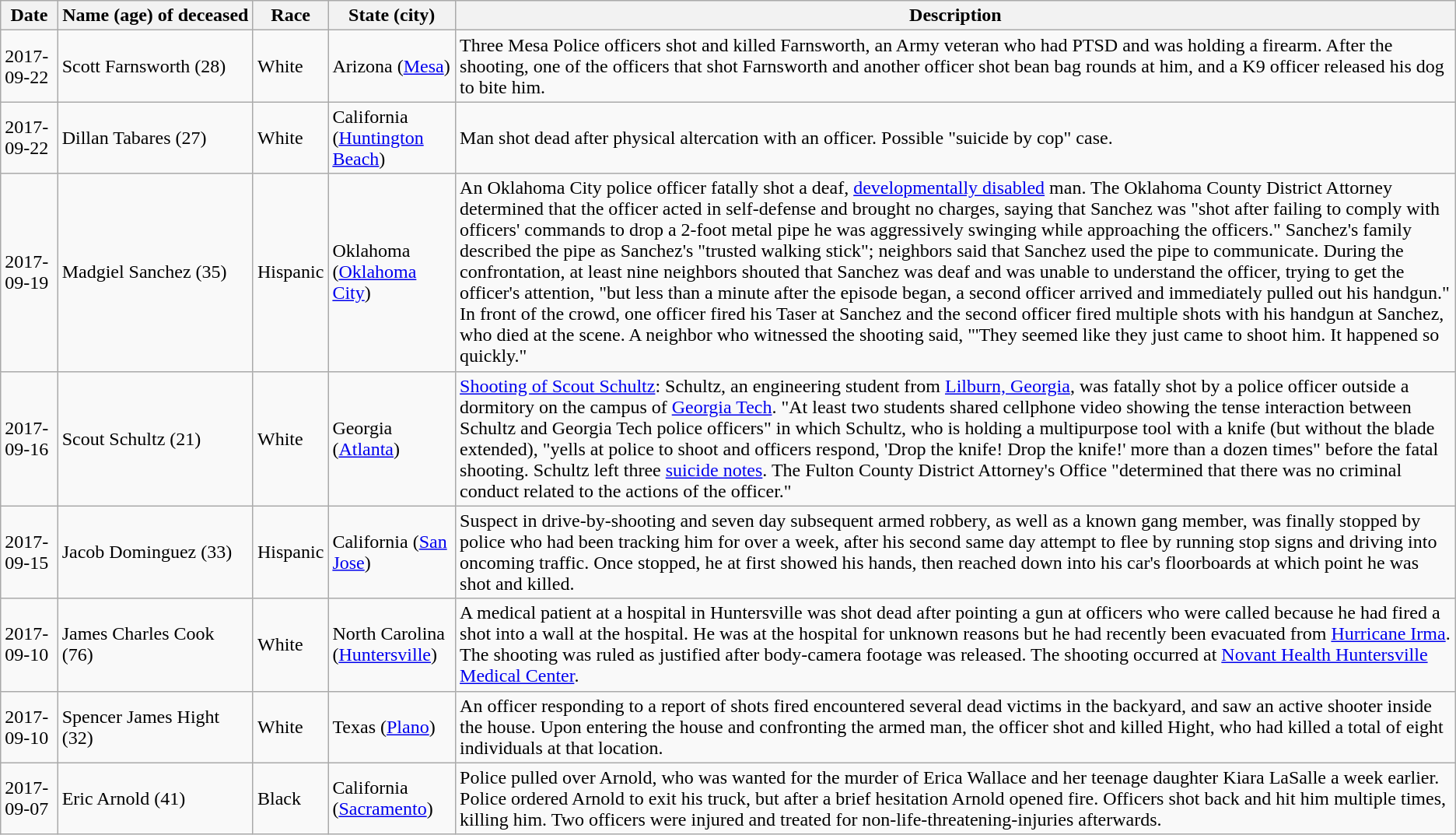<table class="wikitable sortable" border="1" id="killed">
<tr>
<th>Date</th>
<th nowrap>Name (age) of deceased</th>
<th>Race</th>
<th>State (city)</th>
<th>Description</th>
</tr>
<tr>
<td>2017-09-22</td>
<td>Scott Farnsworth (28)</td>
<td>White</td>
<td>Arizona (<a href='#'>Mesa</a>)</td>
<td>Three Mesa Police officers shot and killed Farnsworth, an Army veteran who had PTSD and was holding a firearm. After the shooting, one of the officers that shot Farnsworth and another officer shot bean bag rounds at him, and a K9 officer released his dog to bite him.</td>
</tr>
<tr>
<td>2017-09-22</td>
<td>Dillan Tabares (27)</td>
<td>White</td>
<td>California (<a href='#'>Huntington Beach</a>)</td>
<td>Man shot dead after physical altercation with an officer. Possible "suicide by cop" case.</td>
</tr>
<tr>
<td>2017-09-19</td>
<td>Madgiel Sanchez (35)</td>
<td>Hispanic</td>
<td>Oklahoma (<a href='#'>Oklahoma City</a>)</td>
<td>An Oklahoma City police officer fatally shot a deaf, <a href='#'>developmentally disabled</a> man. The Oklahoma County District Attorney determined that the officer acted in self-defense and brought no charges, saying that Sanchez was "shot after failing to comply with officers' commands to drop a 2-foot metal pipe he was aggressively swinging while approaching the officers." Sanchez's family described the pipe as Sanchez's "trusted walking stick"; neighbors said that Sanchez used the pipe to communicate. During the confrontation, at least nine neighbors shouted that Sanchez was deaf and was unable to understand the officer, trying to get the officer's attention, "but less than a minute after the episode began, a second officer arrived and immediately pulled out his handgun."  In front of the crowd, one officer fired his Taser at Sanchez and the second officer fired multiple shots with his handgun at Sanchez, who died at the scene. A neighbor who witnessed the shooting said, "'They seemed like they just came to shoot him. It happened so quickly."</td>
</tr>
<tr>
<td>2017-09-16</td>
<td>Scout Schultz (21)</td>
<td>White</td>
<td>Georgia (<a href='#'>Atlanta</a>)</td>
<td><a href='#'>Shooting of Scout Schultz</a>: Schultz, an engineering student from <a href='#'>Lilburn, Georgia</a>, was fatally shot by a police officer outside a dormitory on the campus of <a href='#'>Georgia Tech</a>. "At least two students shared cellphone video showing the tense interaction between Schultz and Georgia Tech police officers" in which Schultz, who is holding a multipurpose tool with a knife (but without the blade extended), "yells at police to shoot and officers respond, 'Drop the knife! Drop the knife!' more than a dozen times" before the fatal shooting. Schultz left three <a href='#'>suicide notes</a>. The Fulton County District Attorney's Office "determined that there was no criminal conduct related to the actions of the officer."</td>
</tr>
<tr>
<td>2017-09-15</td>
<td>Jacob Dominguez (33)</td>
<td>Hispanic</td>
<td>California (<a href='#'>San Jose</a>)</td>
<td>Suspect in drive-by-shooting and seven day subsequent armed robbery, as well as a known gang member, was finally stopped by police who had been tracking him for over a week, after his second same day attempt to flee by running stop signs and driving into oncoming traffic. Once stopped, he at first showed his hands, then reached down into his car's floorboards at which point he was shot and killed.</td>
</tr>
<tr>
<td>2017-09-10</td>
<td>James Charles Cook (76)</td>
<td>White</td>
<td>North Carolina<br>(<a href='#'>Huntersville</a>)</td>
<td>A medical patient at a hospital in Huntersville was shot dead after pointing a gun at officers who were called because he had fired a shot into a wall at the hospital. He was at the hospital for unknown reasons but he had recently been evacuated from <a href='#'>Hurricane Irma</a>. The shooting was ruled as justified after body-camera footage was released. The shooting occurred at <a href='#'>Novant Health Huntersville Medical Center</a>. </td>
</tr>
<tr>
<td>2017-09-10</td>
<td>Spencer James Hight (32)</td>
<td>White</td>
<td>Texas (<a href='#'>Plano</a>)</td>
<td>An officer responding to a report of shots fired encountered several dead victims in the backyard, and saw an active shooter inside the house.  Upon entering the house and confronting the armed man, the officer shot and killed Hight, who had killed a total of eight individuals at that location.</td>
</tr>
<tr>
<td>2017-09-07</td>
<td>Eric Arnold (41)</td>
<td>Black</td>
<td>California (<a href='#'>Sacramento</a>)</td>
<td>Police pulled over Arnold, who was wanted for the murder of Erica Wallace and her teenage daughter Kiara LaSalle a week earlier. Police ordered Arnold to exit his truck, but after a brief hesitation Arnold opened fire. Officers shot back and hit him multiple times, killing him. Two officers were injured and treated for non-life-threatening-injuries afterwards.</td>
</tr>
</table>
